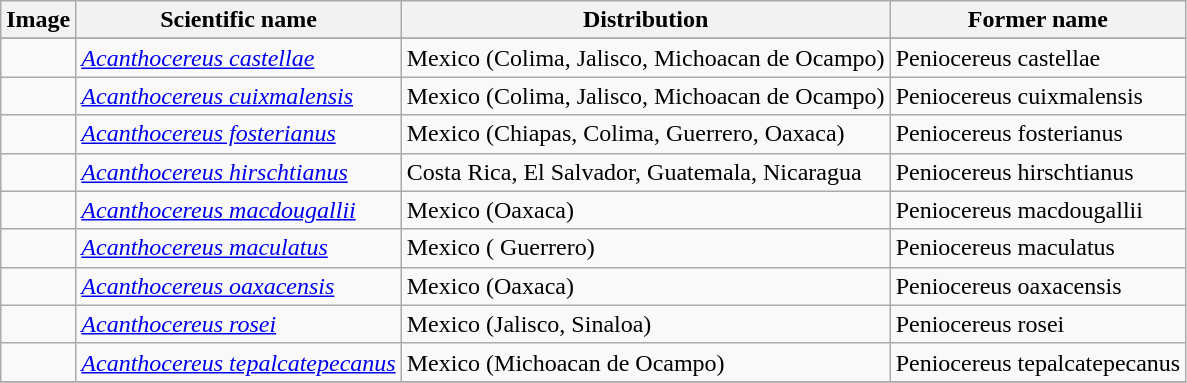<table class="wikitable">
<tr>
<th>Image</th>
<th>Scientific name</th>
<th>Distribution</th>
<th>Former name</th>
</tr>
<tr>
</tr>
<tr>
<td></td>
<td><em><a href='#'>Acanthocereus castellae</a></em></td>
<td>Mexico (Colima, Jalisco, Michoacan de Ocampo)</td>
<td>Peniocereus castellae</td>
</tr>
<tr>
<td></td>
<td><em><a href='#'>Acanthocereus cuixmalensis</a></em></td>
<td>Mexico (Colima, Jalisco, Michoacan de Ocampo)</td>
<td>Peniocereus cuixmalensis</td>
</tr>
<tr>
<td></td>
<td><em><a href='#'>Acanthocereus fosterianus</a></em></td>
<td>Mexico (Chiapas, Colima, Guerrero, Oaxaca)</td>
<td>Peniocereus fosterianus</td>
</tr>
<tr>
<td></td>
<td><em><a href='#'>Acanthocereus hirschtianus</a></em></td>
<td>Costa Rica, El Salvador, Guatemala, Nicaragua</td>
<td>Peniocereus hirschtianus</td>
</tr>
<tr>
<td></td>
<td><em><a href='#'>Acanthocereus macdougallii</a></em></td>
<td>Mexico (Oaxaca)</td>
<td>Peniocereus macdougallii</td>
</tr>
<tr>
<td></td>
<td><em><a href='#'>Acanthocereus maculatus</a></em></td>
<td>Mexico ( Guerrero)</td>
<td>Peniocereus maculatus</td>
</tr>
<tr>
<td></td>
<td><em><a href='#'>Acanthocereus oaxacensis</a></em></td>
<td>Mexico (Oaxaca)</td>
<td>Peniocereus oaxacensis</td>
</tr>
<tr>
<td></td>
<td><em><a href='#'>Acanthocereus rosei</a></em></td>
<td>Mexico (Jalisco, Sinaloa)</td>
<td>Peniocereus rosei</td>
</tr>
<tr>
<td></td>
<td><em><a href='#'>Acanthocereus tepalcatepecanus</a></em></td>
<td>Mexico (Michoacan de Ocampo)</td>
<td>Peniocereus tepalcatepecanus</td>
</tr>
<tr>
</tr>
</table>
